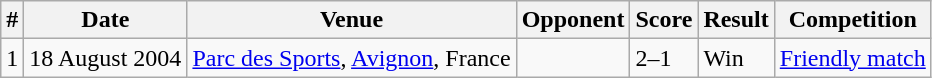<table class="wikitable">
<tr>
<th>#</th>
<th>Date</th>
<th>Venue</th>
<th>Opponent</th>
<th>Score</th>
<th>Result</th>
<th>Competition</th>
</tr>
<tr>
<td>1</td>
<td>18 August 2004</td>
<td><a href='#'>Parc des Sports</a>, <a href='#'>Avignon</a>, France</td>
<td></td>
<td>2–1</td>
<td>Win</td>
<td><a href='#'>Friendly match</a></td>
</tr>
</table>
